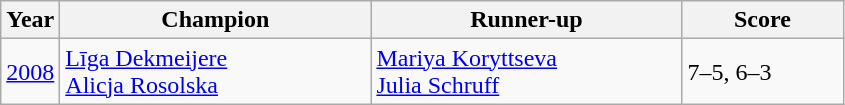<table class="wikitable">
<tr>
<th>Year</th>
<th width="200">Champion</th>
<th width="200">Runner-up</th>
<th width="100">Score</th>
</tr>
<tr>
<td><a href='#'>2008</a></td>
<td> <a href='#'>Līga Dekmeijere</a> <br> <a href='#'>Alicja Rosolska</a></td>
<td> <a href='#'>Mariya Koryttseva</a> <br> <a href='#'>Julia Schruff</a></td>
<td>7–5, 6–3</td>
</tr>
</table>
